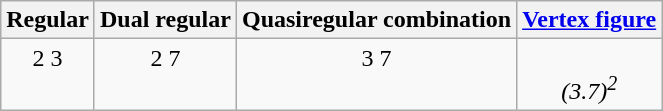<table class="wikitable">
<tr>
<th>Regular</th>
<th>Dual regular</th>
<th>Quasiregular combination</th>
<th><a href='#'>Vertex figure</a></th>
</tr>
<tr valign=top align=center>
<td>2 3</td>
<td>2 7</td>
<td>3 7</td>
<td><br><em>(3.7)<sup>2</sup></em></td>
</tr>
</table>
